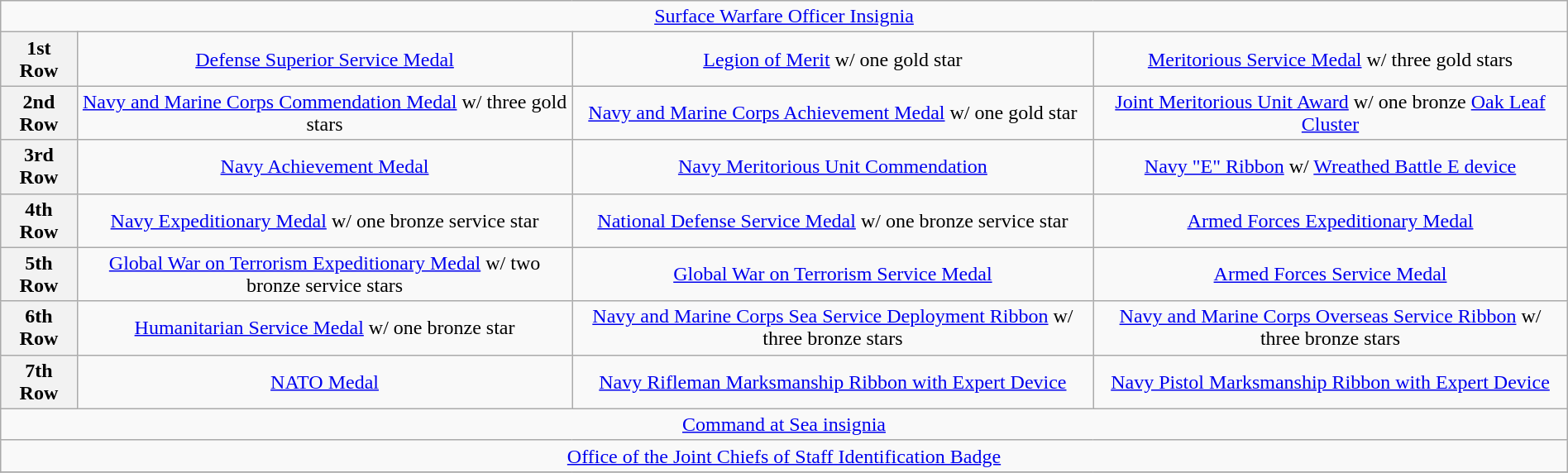<table class="wikitable" style="margin:1em auto; text-align:center;">
<tr>
<td colspan="9"><a href='#'>Surface Warfare Officer Insignia</a></td>
</tr>
<tr>
<th>1st Row</th>
<td colspan="3"><a href='#'>Defense Superior Service Medal</a></td>
<td colspan="3"><a href='#'>Legion of Merit</a> w/ one gold star</td>
<td colspan="3"><a href='#'>Meritorious Service Medal</a> w/ three gold stars</td>
</tr>
<tr>
<th>2nd Row</th>
<td colspan="3"><a href='#'>Navy and Marine Corps Commendation Medal</a> w/ three gold stars</td>
<td colspan="3"><a href='#'>Navy and Marine Corps Achievement Medal</a> w/ one gold star</td>
<td colspan="3"><a href='#'>Joint Meritorious Unit Award</a> w/ one bronze <a href='#'>Oak Leaf Cluster</a></td>
</tr>
<tr>
<th>3rd Row</th>
<td colspan="3"><a href='#'>Navy Achievement Medal</a></td>
<td colspan="3"><a href='#'>Navy Meritorious Unit Commendation</a></td>
<td colspan="3"><a href='#'>Navy "E" Ribbon</a> w/ <a href='#'>Wreathed Battle E device</a></td>
</tr>
<tr>
<th>4th Row</th>
<td colspan="3"><a href='#'>Navy Expeditionary Medal</a> w/ one bronze service star</td>
<td colspan="3"><a href='#'>National Defense Service Medal</a> w/ one bronze service star</td>
<td colspan="3"><a href='#'>Armed Forces Expeditionary Medal</a></td>
</tr>
<tr>
<th>5th Row</th>
<td colspan="3"><a href='#'>Global War on Terrorism Expeditionary Medal</a> w/ two bronze service stars</td>
<td colspan="3"><a href='#'>Global War on Terrorism Service Medal</a></td>
<td colspan="3"><a href='#'>Armed Forces Service Medal</a></td>
</tr>
<tr>
<th>6th Row</th>
<td colspan="3"><a href='#'>Humanitarian Service Medal</a> w/ one bronze star</td>
<td colspan="3"><a href='#'>Navy and Marine Corps Sea Service Deployment Ribbon</a> w/ three bronze stars</td>
<td colspan="3"><a href='#'>Navy and Marine Corps Overseas Service Ribbon</a> w/ three bronze stars</td>
</tr>
<tr>
<th>7th Row</th>
<td colspan="3"><a href='#'>NATO Medal</a></td>
<td colspan="3"><a href='#'>Navy Rifleman Marksmanship Ribbon with Expert Device</a></td>
<td colspan="3"><a href='#'>Navy Pistol Marksmanship Ribbon with Expert Device</a></td>
</tr>
<tr>
<td colspan="9"><a href='#'>Command at Sea insignia</a></td>
</tr>
<tr>
<td colspan="9"><a href='#'>Office of the Joint Chiefs of Staff Identification Badge</a></td>
</tr>
<tr>
</tr>
</table>
